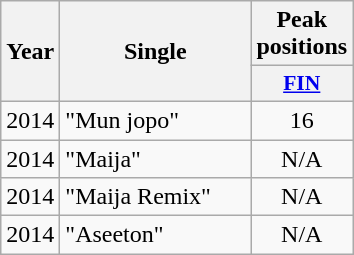<table class="wikitable">
<tr>
<th align="center" rowspan="2" width="10">Year</th>
<th align="center" rowspan="2" width="120">Single</th>
<th align="center" colspan="1" width="20">Peak positions</th>
</tr>
<tr>
<th scope="col" style="width:3em;font-size:90%;"><a href='#'>FIN</a><br></th>
</tr>
<tr>
<td style="text-align:center;">2014</td>
<td>"Mun jopo"</td>
<td style="text-align:center;">16</td>
</tr>
<tr>
<td style="text-align:center;">2014</td>
<td>"Maija"</td>
<td style="text-align:center;">N/A</td>
</tr>
<tr>
<td style="text-align:center;">2014</td>
<td>"Maija Remix"</td>
<td style="text-align:center;">N/A</td>
</tr>
<tr>
<td style="text-align:center;">2014</td>
<td>"Aseeton"</td>
<td style="text-align:center;">N/A</td>
</tr>
</table>
